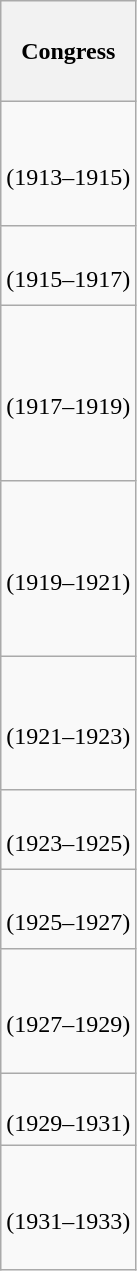<table class="wikitable" style="float:left; margin:0; margin-right:-0.5px; margin-top:14px; text-align:center;">
<tr style="white-space:nowrap; height:4.2em;">
<th>Congress</th>
</tr>
<tr style="white-space:nowrap; height:5.2em;">
<td><strong></strong><br>(1913–1915)</td>
</tr>
<tr style="white-space:nowrap; height:3.3em">
<td><strong></strong><br>(1915–1917)</td>
</tr>
<tr style="white-space:nowrap; height:7.3em">
<td><strong></strong><br>(1917–1919)</td>
</tr>
<tr style="white-space:nowrap; height:7.3em">
<td><strong></strong><br>(1919–1921)</td>
</tr>
<tr style="white-space:nowrap; height:5.6em">
<td><strong></strong><br>(1921–1923)</td>
</tr>
<tr style="white-space:nowrap; height:3.3em;">
<td><strong></strong><br>(1923–1925)</td>
</tr>
<tr style="white-space:nowrap; height:3.3em">
<td><strong></strong><br>(1925–1927)</td>
</tr>
<tr style="white-space:nowrap; height:5.2em">
<td><strong></strong><br>(1927–1929)</td>
</tr>
<tr style="white-space:nowrap; height:3em">
<td><strong></strong><br>(1929–1931)</td>
</tr>
<tr style="white-space:nowrap; height:5.2em">
<td><strong></strong><br>(1931–1933)</td>
</tr>
</table>
